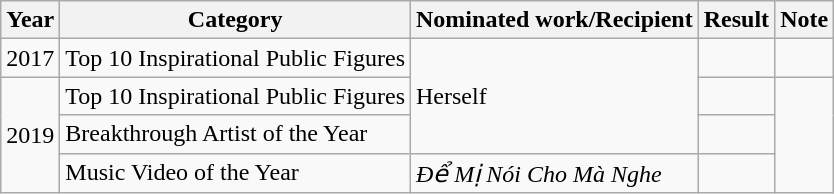<table class="wikitable">
<tr>
<th>Year</th>
<th>Category</th>
<th>Nominated work/Recipient</th>
<th>Result</th>
<th>Note</th>
</tr>
<tr>
<td>2017</td>
<td>Top 10 Inspirational Public Figures</td>
<td rowspan="3">Herself</td>
<td></td>
<td></td>
</tr>
<tr>
<td rowspan="3">2019</td>
<td>Top 10 Inspirational Public Figures</td>
<td></td>
<td rowspan="3"><br></td>
</tr>
<tr>
<td>Breakthrough Artist of the Year</td>
<td></td>
</tr>
<tr>
<td>Music Video of the Year</td>
<td><em>Để Mị Nói Cho Mà Nghe</em></td>
<td></td>
</tr>
</table>
